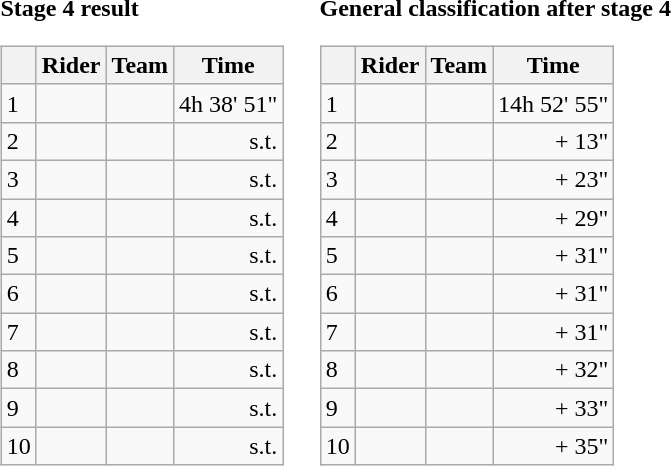<table>
<tr>
<td><strong>Stage 4 result</strong><br><table class="wikitable">
<tr>
<th></th>
<th>Rider</th>
<th>Team</th>
<th>Time</th>
</tr>
<tr>
<td>1</td>
<td></td>
<td></td>
<td align="right">4h 38' 51"</td>
</tr>
<tr>
<td>2</td>
<td></td>
<td></td>
<td align="right">s.t.</td>
</tr>
<tr>
<td>3</td>
<td></td>
<td></td>
<td align="right">s.t.</td>
</tr>
<tr>
<td>4</td>
<td></td>
<td></td>
<td align="right">s.t.</td>
</tr>
<tr>
<td>5</td>
<td></td>
<td></td>
<td align="right">s.t.</td>
</tr>
<tr>
<td>6</td>
<td></td>
<td></td>
<td align="right">s.t.</td>
</tr>
<tr>
<td>7</td>
<td></td>
<td></td>
<td align="right">s.t.</td>
</tr>
<tr>
<td>8</td>
<td></td>
<td></td>
<td align="right">s.t.</td>
</tr>
<tr>
<td>9</td>
<td></td>
<td></td>
<td align="right">s.t.</td>
</tr>
<tr>
<td>10</td>
<td></td>
<td></td>
<td align="right">s.t.</td>
</tr>
</table>
</td>
<td></td>
<td><strong>General classification after stage 4</strong><br><table class="wikitable">
<tr>
<th></th>
<th>Rider</th>
<th>Team</th>
<th>Time</th>
</tr>
<tr>
<td>1</td>
<td> </td>
<td></td>
<td align="right">14h 52' 55"</td>
</tr>
<tr>
<td>2</td>
<td> </td>
<td></td>
<td align="right">+ 13"</td>
</tr>
<tr>
<td>3</td>
<td></td>
<td></td>
<td align="right">+ 23"</td>
</tr>
<tr>
<td>4</td>
<td></td>
<td></td>
<td align="right">+ 29"</td>
</tr>
<tr>
<td>5</td>
<td></td>
<td></td>
<td align="right">+ 31"</td>
</tr>
<tr>
<td>6</td>
<td></td>
<td></td>
<td align="right">+ 31"</td>
</tr>
<tr>
<td>7</td>
<td></td>
<td></td>
<td align="right">+ 31"</td>
</tr>
<tr>
<td>8</td>
<td></td>
<td></td>
<td align="right">+ 32"</td>
</tr>
<tr>
<td>9</td>
<td></td>
<td></td>
<td align="right">+ 33"</td>
</tr>
<tr>
<td>10</td>
<td></td>
<td></td>
<td align="right">+ 35"</td>
</tr>
</table>
</td>
</tr>
</table>
